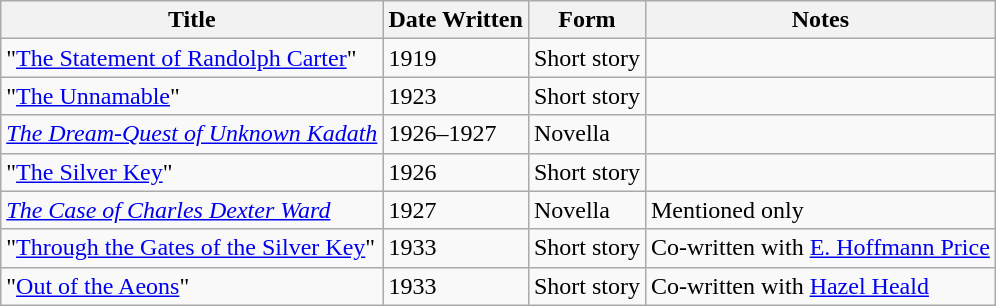<table class="wikitable sortable">
<tr>
<th>Title</th>
<th>Date Written</th>
<th>Form</th>
<th>Notes</th>
</tr>
<tr>
<td>"<a href='#'>The Statement of Randolph Carter</a>"</td>
<td>1919</td>
<td>Short story</td>
<td></td>
</tr>
<tr>
<td>"<a href='#'>The Unnamable</a>"</td>
<td>1923</td>
<td>Short story</td>
<td></td>
</tr>
<tr>
<td><em><a href='#'>The Dream-Quest of Unknown Kadath</a></em></td>
<td>1926–1927</td>
<td>Novella</td>
<td></td>
</tr>
<tr>
<td>"<a href='#'>The Silver Key</a>"</td>
<td>1926</td>
<td>Short story</td>
<td></td>
</tr>
<tr>
<td><em><a href='#'>The Case of Charles Dexter Ward</a></em></td>
<td>1927</td>
<td>Novella</td>
<td>Mentioned only</td>
</tr>
<tr>
<td>"<a href='#'>Through the Gates of the Silver Key</a>"</td>
<td>1933</td>
<td>Short story</td>
<td>Co-written with <a href='#'>E. Hoffmann Price</a></td>
</tr>
<tr>
<td>"<a href='#'>Out of the Aeons</a>"</td>
<td>1933</td>
<td>Short story</td>
<td>Co-written with <a href='#'>Hazel Heald</a></td>
</tr>
</table>
